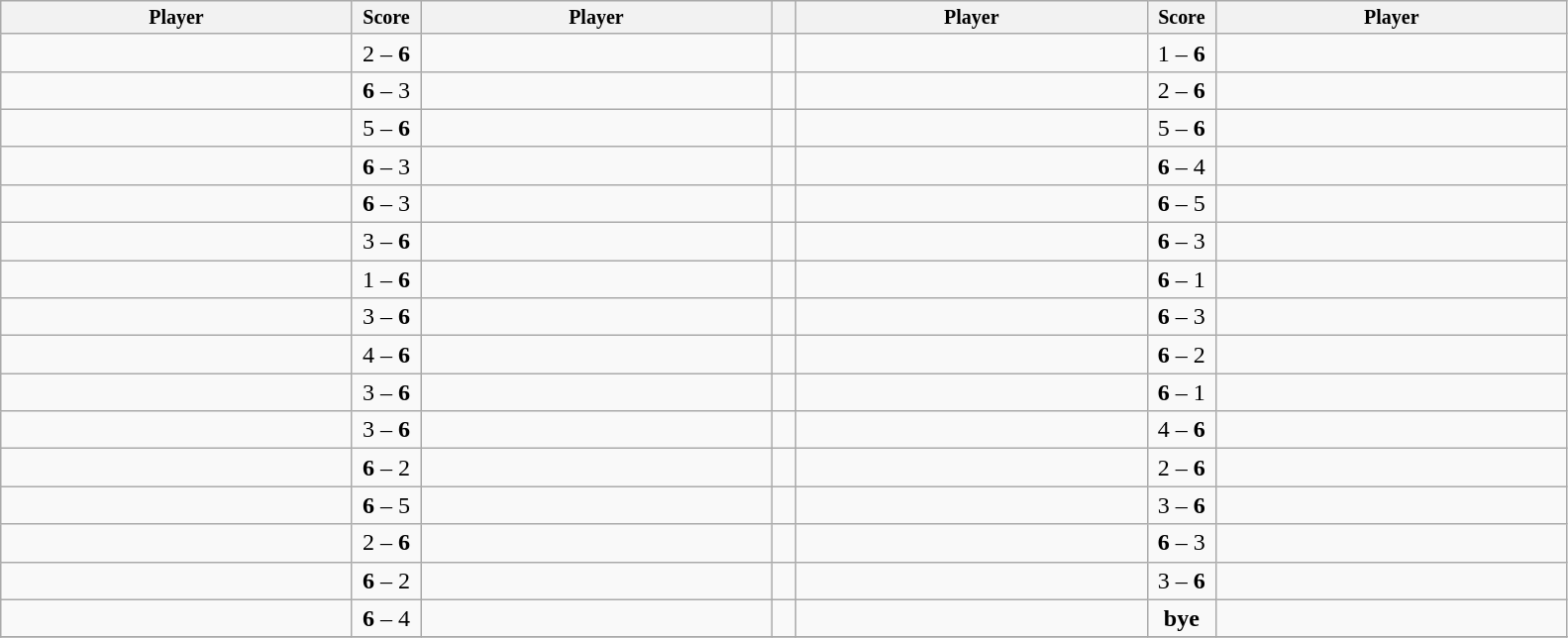<table class="wikitable">
<tr style="font-size:10pt;font-weight:bold">
<th width=230>Player</th>
<th width=40>Score</th>
<th width=230>Player</th>
<th width=10></th>
<th width=230>Player</th>
<th width=40>Score</th>
<th width=230>Player</th>
</tr>
<tr>
<td></td>
<td align=center>2 – <strong>6</strong></td>
<td></td>
<td></td>
<td></td>
<td align=center>1 – <strong>6</strong></td>
<td></td>
</tr>
<tr>
<td></td>
<td align=center><strong>6</strong> – 3</td>
<td></td>
<td></td>
<td></td>
<td align=center>2 – <strong>6</strong></td>
<td></td>
</tr>
<tr>
<td></td>
<td align=center>5 – <strong>6</strong></td>
<td></td>
<td></td>
<td></td>
<td align=center>5 – <strong>6</strong></td>
<td></td>
</tr>
<tr>
<td></td>
<td align=center><strong>6</strong> – 3</td>
<td></td>
<td></td>
<td></td>
<td align=center><strong>6</strong> – 4</td>
<td></td>
</tr>
<tr>
<td></td>
<td align=center><strong>6</strong> – 3</td>
<td></td>
<td></td>
<td></td>
<td align=center><strong>6</strong> – 5</td>
<td></td>
</tr>
<tr>
<td></td>
<td align=center>3 – <strong>6</strong></td>
<td></td>
<td></td>
<td></td>
<td align=center><strong>6</strong> – 3</td>
<td></td>
</tr>
<tr>
<td></td>
<td align=center>1 – <strong>6</strong></td>
<td></td>
<td></td>
<td></td>
<td align=center><strong>6</strong> – 1</td>
<td></td>
</tr>
<tr>
<td></td>
<td align=center>3 – <strong>6</strong></td>
<td></td>
<td></td>
<td></td>
<td align=center><strong>6</strong> – 3</td>
<td></td>
</tr>
<tr>
<td></td>
<td align=center>4 – <strong>6</strong></td>
<td></td>
<td></td>
<td></td>
<td align=center><strong>6</strong> – 2</td>
<td></td>
</tr>
<tr>
<td></td>
<td align=center>3 – <strong>6</strong></td>
<td></td>
<td></td>
<td></td>
<td align=center><strong>6</strong> – 1</td>
<td></td>
</tr>
<tr>
<td></td>
<td align=center>3 – <strong>6</strong></td>
<td></td>
<td></td>
<td></td>
<td align=center>4 – <strong>6</strong></td>
<td></td>
</tr>
<tr>
<td></td>
<td align=center><strong>6</strong> – 2</td>
<td></td>
<td></td>
<td></td>
<td align=center>2 – <strong>6</strong></td>
<td></td>
</tr>
<tr>
<td></td>
<td align=center><strong>6</strong> – 5</td>
<td></td>
<td></td>
<td></td>
<td align=center>3 – <strong>6</strong></td>
<td></td>
</tr>
<tr>
<td></td>
<td align=center>2 – <strong>6</strong></td>
<td></td>
<td></td>
<td></td>
<td align=center><strong>6</strong> – 3</td>
<td></td>
</tr>
<tr>
<td></td>
<td align=center><strong>6</strong> – 2</td>
<td></td>
<td></td>
<td></td>
<td align=center>3 – <strong>6</strong></td>
<td></td>
</tr>
<tr>
<td></td>
<td align=center><strong>6</strong> – 4</td>
<td></td>
<td></td>
<td></td>
<td align=center><strong>bye</strong></td>
<td><s></s></td>
</tr>
<tr>
</tr>
</table>
